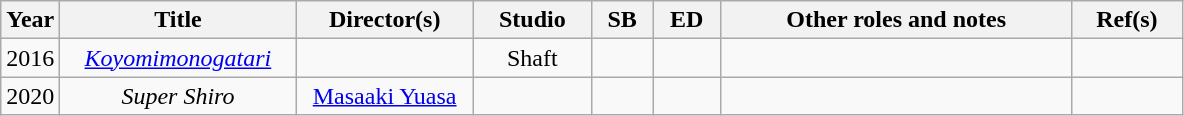<table class="wikitable sortable" style="text-align:center; margin=auto; ">
<tr>
<th scope="col" width=5%>Year</th>
<th scope="col" width=20%>Title</th>
<th scope="col" width=15%>Director(s)</th>
<th scope="col" width=10%>Studio</th>
<th scope="col" class="unsortable">SB</th>
<th scope="col" class="unsortable">ED</th>
<th scope="col" class="unsortable">Other roles and notes</th>
<th scope="col" class="unsortable">Ref(s)</th>
</tr>
<tr>
<td>2016</td>
<td><em><a href='#'>Koyomimonogatari</a></em></td>
<td></td>
<td>Shaft</td>
<td></td>
<td></td>
<td></td>
<td></td>
</tr>
<tr>
<td>2020</td>
<td><em>Super Shiro</em></td>
<td><a href='#'>Masaaki Yuasa</a> <br></td>
<td></td>
<td></td>
<td></td>
<td></td>
<td></td>
</tr>
</table>
